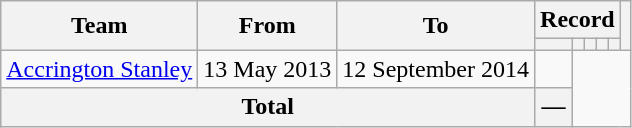<table class=wikitable style="text-align: center">
<tr>
<th rowspan=2>Team</th>
<th rowspan=2>From</th>
<th rowspan=2>To</th>
<th colspan=5>Record</th>
<th rowspan=2></th>
</tr>
<tr>
<th></th>
<th></th>
<th></th>
<th></th>
<th></th>
</tr>
<tr>
<td align=left><a href='#'>Accrington Stanley</a></td>
<td align=left>13 May 2013</td>
<td align=left>12 September 2014<br></td>
<td></td>
</tr>
<tr>
<th colspan=3>Total<br></th>
<th>—</th>
</tr>
</table>
